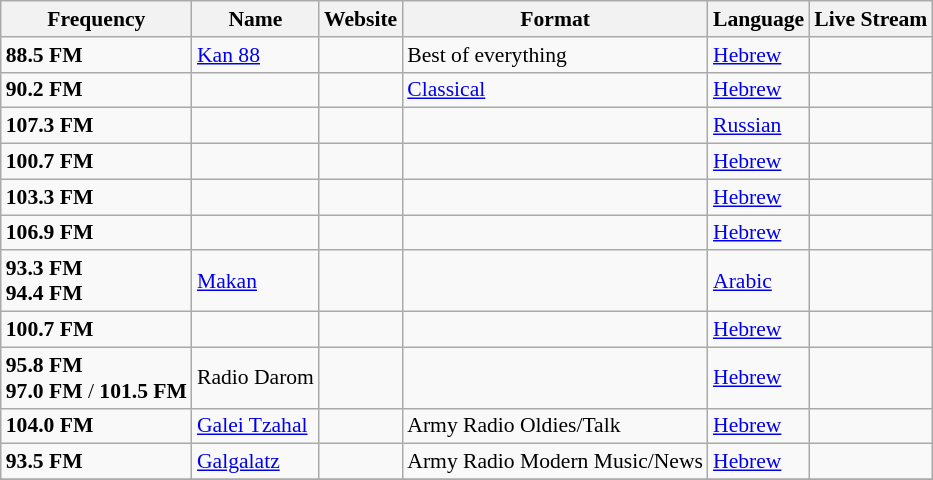<table class="wikitable" style="font-size: 90%;">
<tr>
<th>Frequency</th>
<th>Name</th>
<th>Website</th>
<th>Format</th>
<th>Language</th>
<th>Live Stream</th>
</tr>
<tr>
<td><strong>88.5 FM</strong></td>
<td><a href='#'>Kan 88</a></td>
<td></td>
<td>Best of everything</td>
<td><a href='#'>Hebrew</a></td>
<td></td>
</tr>
<tr>
<td><strong>90.2 FM</strong></td>
<td></td>
<td></td>
<td><a href='#'>Classical</a></td>
<td><a href='#'>Hebrew</a></td>
<td></td>
</tr>
<tr>
<td><strong>107.3 FM</strong></td>
<td></td>
<td></td>
<td></td>
<td><a href='#'>Russian</a></td>
<td></td>
</tr>
<tr>
<td><strong>100.7 FM</strong></td>
<td></td>
<td></td>
<td></td>
<td><a href='#'>Hebrew</a></td>
<td></td>
</tr>
<tr>
<td><strong>103.3 FM</strong></td>
<td></td>
<td></td>
<td></td>
<td><a href='#'>Hebrew</a></td>
<td></td>
</tr>
<tr>
<td><strong>106.9 FM</strong></td>
<td></td>
<td></td>
<td></td>
<td><a href='#'>Hebrew</a></td>
<td></td>
</tr>
<tr>
<td><strong>93.3 FM</strong><br><strong>94.4 FM</strong></td>
<td><a href='#'>Makan</a></td>
<td> </td>
<td></td>
<td><a href='#'>Arabic</a></td>
<td> </td>
</tr>
<tr>
<td><strong>100.7 FM</strong></td>
<td></td>
<td></td>
<td></td>
<td><a href='#'>Hebrew</a></td>
<td></td>
</tr>
<tr>
<td><strong>95.8 FM</strong><br><strong>97.0 FM</strong> / <strong>101.5 FM</strong></td>
<td>Radio Darom</td>
<td></td>
<td></td>
<td><a href='#'>Hebrew</a></td>
<td></td>
</tr>
<tr>
<td><strong>104.0 FM</strong></td>
<td><a href='#'>Galei Tzahal</a></td>
<td></td>
<td>Army Radio Oldies/Talk</td>
<td><a href='#'>Hebrew</a></td>
<td></td>
</tr>
<tr>
<td><strong>93.5 FM</strong></td>
<td><a href='#'>Galgalatz</a></td>
<td></td>
<td>Army Radio Modern Music/News</td>
<td><a href='#'>Hebrew</a></td>
<td></td>
</tr>
<tr>
</tr>
</table>
